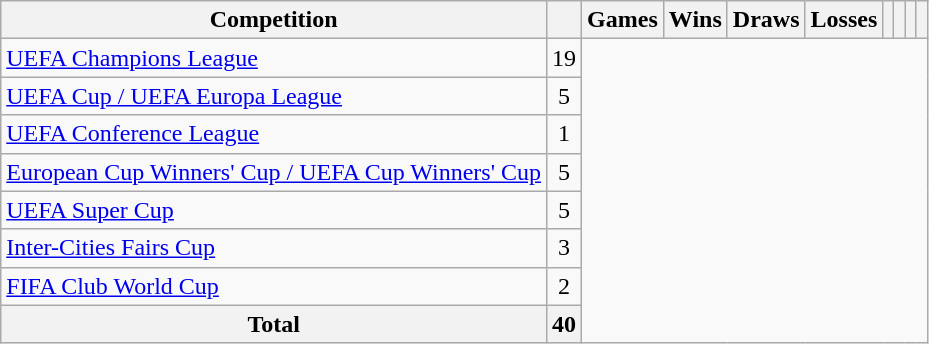<table class="wikitable sortable sort-under" style="text-align:center">
<tr>
<th>Competition</th>
<th></th>
<th>Games</th>
<th>Wins</th>
<th>Draws</th>
<th>Losses</th>
<th></th>
<th></th>
<th></th>
<th></th>
</tr>
<tr>
<td align=left><a href='#'>UEFA Champions League</a></td>
<td>19<br></td>
</tr>
<tr>
<td align=left><a href='#'>UEFA Cup / UEFA Europa League</a></td>
<td>5<br></td>
</tr>
<tr>
<td align=left><a href='#'>UEFA Conference League</a></td>
<td>1<br></td>
</tr>
<tr>
<td align=left><a href='#'>European Cup Winners' Cup / UEFA Cup Winners' Cup</a></td>
<td>5<br></td>
</tr>
<tr>
<td align=left><a href='#'>UEFA Super Cup</a></td>
<td>5<br></td>
</tr>
<tr>
<td align=left><a href='#'>Inter-Cities Fairs Cup</a></td>
<td>3<br></td>
</tr>
<tr>
<td align=left><a href='#'>FIFA Club World Cup</a></td>
<td>2<br></td>
</tr>
<tr>
<th>Total</th>
<th>40<br></th>
</tr>
</table>
